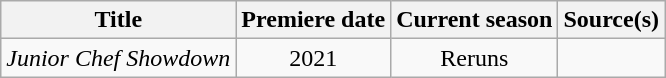<table class="wikitable plainrowheaders sortable" style="text-align:center;">
<tr>
<th scope="col">Title</th>
<th scope="col">Premiere date</th>
<th scope="col">Current season</th>
<th class="unsortable">Source(s)</th>
</tr>
<tr>
<td scope="row" style="text-align:left;"><em>Junior Chef Showdown</em></td>
<td>2021</td>
<td>Reruns</td>
<td></td>
</tr>
</table>
